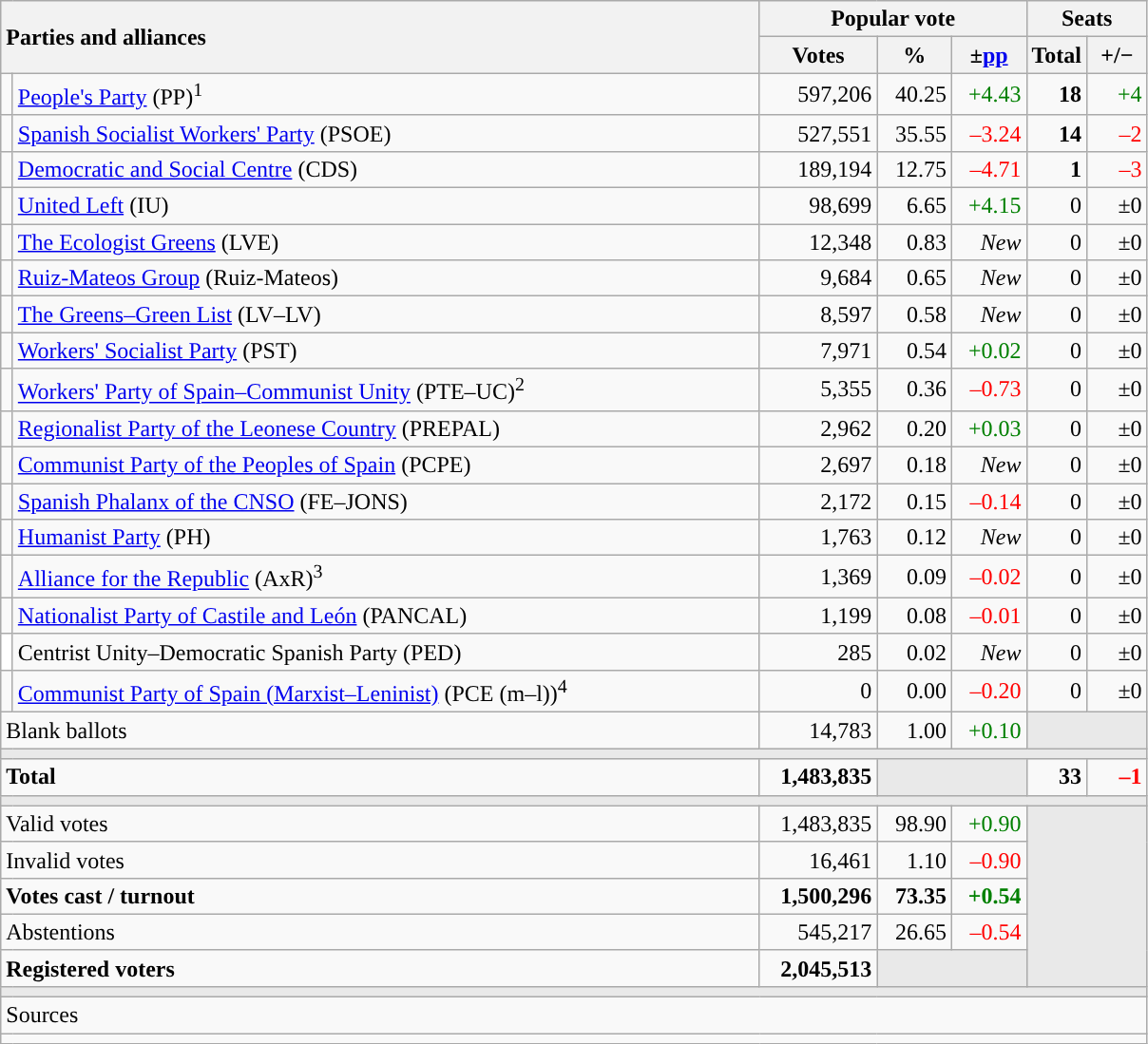<table class="wikitable" style="text-align:right;">
<tr>
<th style="text-align:left;" rowspan="2" colspan="2" width="525">Parties and alliances</th>
<th colspan="3">Popular vote</th>
<th colspan="2">Seats</th>
</tr>
<tr>
<th width="75">Votes</th>
<th width="45">%</th>
<th width="45">±<a href='#'>pp</a></th>
<th width="35">Total</th>
<th width="35">+/−</th>
</tr>
<tr>
<td width="1" style="color:inherit;background:"></td>
<td align="left"><a href='#'>People's Party</a> (PP)<sup>1</sup></td>
<td>597,206</td>
<td>40.25</td>
<td style="color:green;">+4.43</td>
<td><strong>18</strong></td>
<td style="color:green;">+4</td>
</tr>
<tr>
<td style="color:inherit;background:"></td>
<td align="left"><a href='#'>Spanish Socialist Workers' Party</a> (PSOE)</td>
<td>527,551</td>
<td>35.55</td>
<td style="color:red;">–3.24</td>
<td><strong>14</strong></td>
<td style="color:red;">–2</td>
</tr>
<tr>
<td style="color:inherit;background:"></td>
<td align="left"><a href='#'>Democratic and Social Centre</a> (CDS)</td>
<td>189,194</td>
<td>12.75</td>
<td style="color:red;">–4.71</td>
<td><strong>1</strong></td>
<td style="color:red;">–3</td>
</tr>
<tr>
<td style="color:inherit;background:"></td>
<td align="left"><a href='#'>United Left</a> (IU)</td>
<td>98,699</td>
<td>6.65</td>
<td style="color:green;">+4.15</td>
<td>0</td>
<td>±0</td>
</tr>
<tr>
<td style="color:inherit;background:"></td>
<td align="left"><a href='#'>The Ecologist Greens</a> (LVE)</td>
<td>12,348</td>
<td>0.83</td>
<td><em>New</em></td>
<td>0</td>
<td>±0</td>
</tr>
<tr>
<td style="color:inherit;background:"></td>
<td align="left"><a href='#'>Ruiz-Mateos Group</a> (Ruiz-Mateos)</td>
<td>9,684</td>
<td>0.65</td>
<td><em>New</em></td>
<td>0</td>
<td>±0</td>
</tr>
<tr>
<td style="color:inherit;background:"></td>
<td align="left"><a href='#'>The Greens–Green List</a> (LV–LV)</td>
<td>8,597</td>
<td>0.58</td>
<td><em>New</em></td>
<td>0</td>
<td>±0</td>
</tr>
<tr>
<td style="color:inherit;background:"></td>
<td align="left"><a href='#'>Workers' Socialist Party</a> (PST)</td>
<td>7,971</td>
<td>0.54</td>
<td style="color:green;">+0.02</td>
<td>0</td>
<td>±0</td>
</tr>
<tr>
<td style="color:inherit;background:"></td>
<td align="left"><a href='#'>Workers' Party of Spain–Communist Unity</a> (PTE–UC)<sup>2</sup></td>
<td>5,355</td>
<td>0.36</td>
<td style="color:red;">–0.73</td>
<td>0</td>
<td>±0</td>
</tr>
<tr>
<td style="color:inherit;background:"></td>
<td align="left"><a href='#'>Regionalist Party of the Leonese Country</a> (PREPAL)</td>
<td>2,962</td>
<td>0.20</td>
<td style="color:green;">+0.03</td>
<td>0</td>
<td>±0</td>
</tr>
<tr>
<td style="color:inherit;background:"></td>
<td align="left"><a href='#'>Communist Party of the Peoples of Spain</a> (PCPE)</td>
<td>2,697</td>
<td>0.18</td>
<td><em>New</em></td>
<td>0</td>
<td>±0</td>
</tr>
<tr>
<td style="color:inherit;background:"></td>
<td align="left"><a href='#'>Spanish Phalanx of the CNSO</a> (FE–JONS)</td>
<td>2,172</td>
<td>0.15</td>
<td style="color:red;">–0.14</td>
<td>0</td>
<td>±0</td>
</tr>
<tr>
<td style="color:inherit;background:"></td>
<td align="left"><a href='#'>Humanist Party</a> (PH)</td>
<td>1,763</td>
<td>0.12</td>
<td><em>New</em></td>
<td>0</td>
<td>±0</td>
</tr>
<tr>
<td style="color:inherit;background:"></td>
<td align="left"><a href='#'>Alliance for the Republic</a> (AxR)<sup>3</sup></td>
<td>1,369</td>
<td>0.09</td>
<td style="color:red;">–0.02</td>
<td>0</td>
<td>±0</td>
</tr>
<tr>
<td style="color:inherit;background:"></td>
<td align="left"><a href='#'>Nationalist Party of Castile and León</a> (PANCAL)</td>
<td>1,199</td>
<td>0.08</td>
<td style="color:red;">–0.01</td>
<td>0</td>
<td>±0</td>
</tr>
<tr>
<td bgcolor="white"></td>
<td align="left">Centrist Unity–Democratic Spanish Party (PED)</td>
<td>285</td>
<td>0.02</td>
<td><em>New</em></td>
<td>0</td>
<td>±0</td>
</tr>
<tr>
<td style="color:inherit;background:"></td>
<td align="left"><a href='#'>Communist Party of Spain (Marxist–Leninist)</a> (PCE (m–l))<sup>4</sup></td>
<td>0</td>
<td>0.00</td>
<td style="color:red;">–0.20</td>
<td>0</td>
<td>±0</td>
</tr>
<tr>
<td align="left" colspan="2">Blank ballots</td>
<td>14,783</td>
<td>1.00</td>
<td style="color:green;">+0.10</td>
<td bgcolor="#E9E9E9" colspan="2"></td>
</tr>
<tr>
<td colspan="7" bgcolor="#E9E9E9"></td>
</tr>
<tr style="font-weight:bold;">
<td align="left" colspan="2">Total</td>
<td>1,483,835</td>
<td bgcolor="#E9E9E9" colspan="2"></td>
<td>33</td>
<td style="color:red;">–1</td>
</tr>
<tr>
<td colspan="7" bgcolor="#E9E9E9"></td>
</tr>
<tr>
<td align="left" colspan="2">Valid votes</td>
<td>1,483,835</td>
<td>98.90</td>
<td style="color:green;">+0.90</td>
<td bgcolor="#E9E9E9" colspan="2" rowspan="5"></td>
</tr>
<tr>
<td align="left" colspan="2">Invalid votes</td>
<td>16,461</td>
<td>1.10</td>
<td style="color:red;">–0.90</td>
</tr>
<tr style="font-weight:bold;">
<td align="left" colspan="2">Votes cast / turnout</td>
<td>1,500,296</td>
<td>73.35</td>
<td style="color:green;">+0.54</td>
</tr>
<tr>
<td align="left" colspan="2">Abstentions</td>
<td>545,217</td>
<td>26.65</td>
<td style="color:red;">–0.54</td>
</tr>
<tr style="font-weight:bold;">
<td align="left" colspan="2">Registered voters</td>
<td>2,045,513</td>
<td bgcolor="#E9E9E9" colspan="2"></td>
</tr>
<tr>
<td colspan="7" bgcolor="#E9E9E9"></td>
</tr>
<tr>
<td align="left" colspan="7">Sources</td>
</tr>
<tr>
<td colspan="7" style="text-align:left; max-width:790px;"></td>
</tr>
</table>
